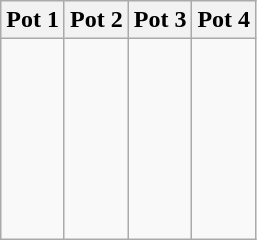<table class="wikitable">
<tr>
<th style="width: 25%;">Pot 1</th>
<th style="width: 25%;">Pot 2</th>
<th style="width: 25%;">Pot 3</th>
<th style="width: 25%;">Pot 4</th>
</tr>
<tr>
<td valign="top"><br><br><br><br><br><br><br></td>
<td valign="top"><br><br><br><br><br><br><br></td>
<td valign="top"><br><br><br><br><br><br><br></td>
<td valign="top"><br><br><br><br><br><br><br></td>
</tr>
</table>
